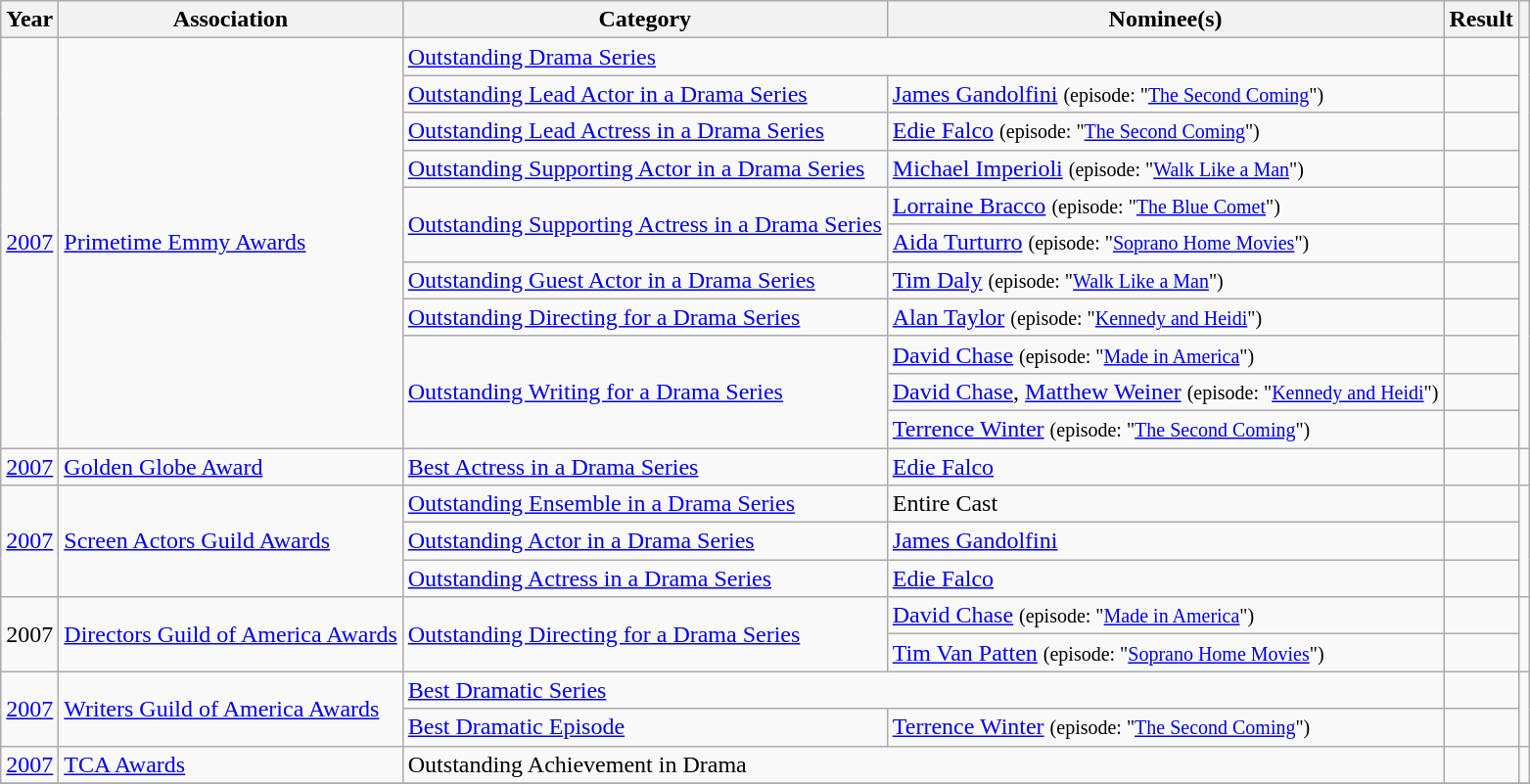<table class="wikitable sortable">
<tr>
<th>Year</th>
<th>Association</th>
<th>Category</th>
<th>Nominee(s)</th>
<th>Result</th>
<th class=unsortable></th>
</tr>
<tr>
<td rowspan=11><a href='#'>2007</a></td>
<td rowspan=11><a href='#'>Primetime Emmy Awards</a></td>
<td colspan=2><a href='#'>Outstanding Drama Series</a></td>
<td></td>
<td rowspan=11></td>
</tr>
<tr>
<td><a href='#'>Outstanding Lead Actor in a Drama Series</a></td>
<td><a href='#'>James Gandolfini</a> <small> (episode: "<a href='#'>The Second Coming</a>") </small></td>
<td></td>
</tr>
<tr>
<td><a href='#'>Outstanding Lead Actress in a Drama Series</a></td>
<td><a href='#'>Edie Falco</a> <small> (episode: "<a href='#'>The Second Coming</a>") </small></td>
<td></td>
</tr>
<tr>
<td><a href='#'>Outstanding Supporting Actor in a Drama Series</a></td>
<td><a href='#'>Michael Imperioli</a> <small> (episode: "<a href='#'>Walk Like a Man</a>") </small></td>
<td></td>
</tr>
<tr>
<td rowspan=2><a href='#'>Outstanding Supporting Actress in a Drama Series</a></td>
<td><a href='#'>Lorraine Bracco</a> <small> (episode: "<a href='#'>The Blue Comet</a>") </small></td>
<td></td>
</tr>
<tr>
<td><a href='#'>Aida Turturro</a> <small> (episode: "<a href='#'>Soprano Home Movies</a>") </small></td>
<td></td>
</tr>
<tr>
<td><a href='#'>Outstanding Guest Actor in a Drama Series</a></td>
<td><a href='#'>Tim Daly</a> <small> (episode: "<a href='#'>Walk Like a Man</a>") </small></td>
<td></td>
</tr>
<tr>
<td><a href='#'>Outstanding Directing for a Drama Series</a></td>
<td><a href='#'>Alan Taylor</a> <small> (episode: "<a href='#'>Kennedy and Heidi</a>") </small></td>
<td></td>
</tr>
<tr>
<td rowspan=3><a href='#'>Outstanding Writing for a Drama Series</a></td>
<td><a href='#'>David Chase</a> <small> (episode: "<a href='#'>Made in America</a>") </small></td>
<td></td>
</tr>
<tr>
<td><a href='#'>David Chase</a>, <a href='#'>Matthew Weiner</a> <small> (episode: "<a href='#'>Kennedy and Heidi</a>") </small></td>
<td></td>
</tr>
<tr>
<td><a href='#'>Terrence Winter</a> <small> (episode: "<a href='#'>The Second Coming</a>") </small></td>
<td></td>
</tr>
<tr>
<td><a href='#'>2007</a></td>
<td><a href='#'>Golden Globe Award</a></td>
<td><a href='#'>Best Actress in a Drama Series</a></td>
<td><a href='#'>Edie Falco</a></td>
<td></td>
<td></td>
</tr>
<tr>
<td rowspan=3><a href='#'>2007</a></td>
<td rowspan=3><a href='#'>Screen Actors Guild Awards</a></td>
<td><a href='#'>Outstanding Ensemble in a Drama Series</a></td>
<td>Entire Cast</td>
<td></td>
<td rowspan=3></td>
</tr>
<tr>
<td><a href='#'>Outstanding Actor in a Drama Series</a></td>
<td><a href='#'>James Gandolfini</a></td>
<td></td>
</tr>
<tr>
<td><a href='#'>Outstanding Actress in a Drama Series</a></td>
<td><a href='#'>Edie Falco</a></td>
<td></td>
</tr>
<tr>
<td rowspan=2>2007</td>
<td rowspan=2><a href='#'>Directors Guild of America Awards</a></td>
<td rowspan=2><a href='#'>Outstanding Directing for a Drama Series</a></td>
<td><a href='#'>David Chase</a> <small> (episode: "<a href='#'>Made in America</a>") </small></td>
<td></td>
</tr>
<tr>
<td><a href='#'>Tim Van Patten</a> <small> (episode: "<a href='#'>Soprano Home Movies</a>") </small></td>
<td></td>
</tr>
<tr>
<td rowspan=2><a href='#'>2007</a></td>
<td rowspan=2><a href='#'>Writers Guild of America Awards</a></td>
<td colspan=2><a href='#'>Best Dramatic Series</a></td>
<td></td>
<td rowspan=2></td>
</tr>
<tr>
<td><a href='#'>Best Dramatic Episode</a></td>
<td><a href='#'>Terrence Winter</a> <small> (episode: "<a href='#'>The Second Coming</a>") </small></td>
<td></td>
</tr>
<tr>
<td><a href='#'>2007</a></td>
<td><a href='#'>TCA Awards</a></td>
<td colspan=2>Outstanding Achievement in Drama</td>
<td></td>
<td></td>
</tr>
<tr>
</tr>
</table>
